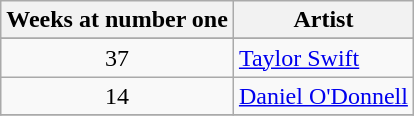<table class="wikitable plainrowheaders sortable">
<tr>
<th scope=col>Weeks at number one</th>
<th scope=col>Artist</th>
</tr>
<tr class=unsortable>
</tr>
<tr>
<td align="center">37</td>
<td><a href='#'>Taylor Swift</a></td>
</tr>
<tr>
<td align="center">14</td>
<td><a href='#'>Daniel O'Donnell</a></td>
</tr>
<tr>
</tr>
</table>
